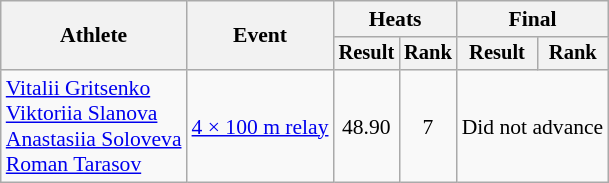<table class=wikitable style=font-size:90%;text-align:center>
<tr>
<th rowspan=2>Athlete</th>
<th rowspan=2>Event</th>
<th colspan=2>Heats</th>
<th colspan=2>Final</th>
</tr>
<tr style=font-size:95%>
<th>Result</th>
<th>Rank</th>
<th>Result</th>
<th>Rank</th>
</tr>
<tr>
<td align=left><a href='#'>Vitalii Gritsenko</a><br><a href='#'>Viktoriia Slanova</a><br><a href='#'>Anastasiia Soloveva</a><br><a href='#'>Roman Tarasov</a></td>
<td align=left><a href='#'>4 × 100 m relay</a></td>
<td>48.90</td>
<td>7</td>
<td colspan=2>Did not advance</td>
</tr>
</table>
